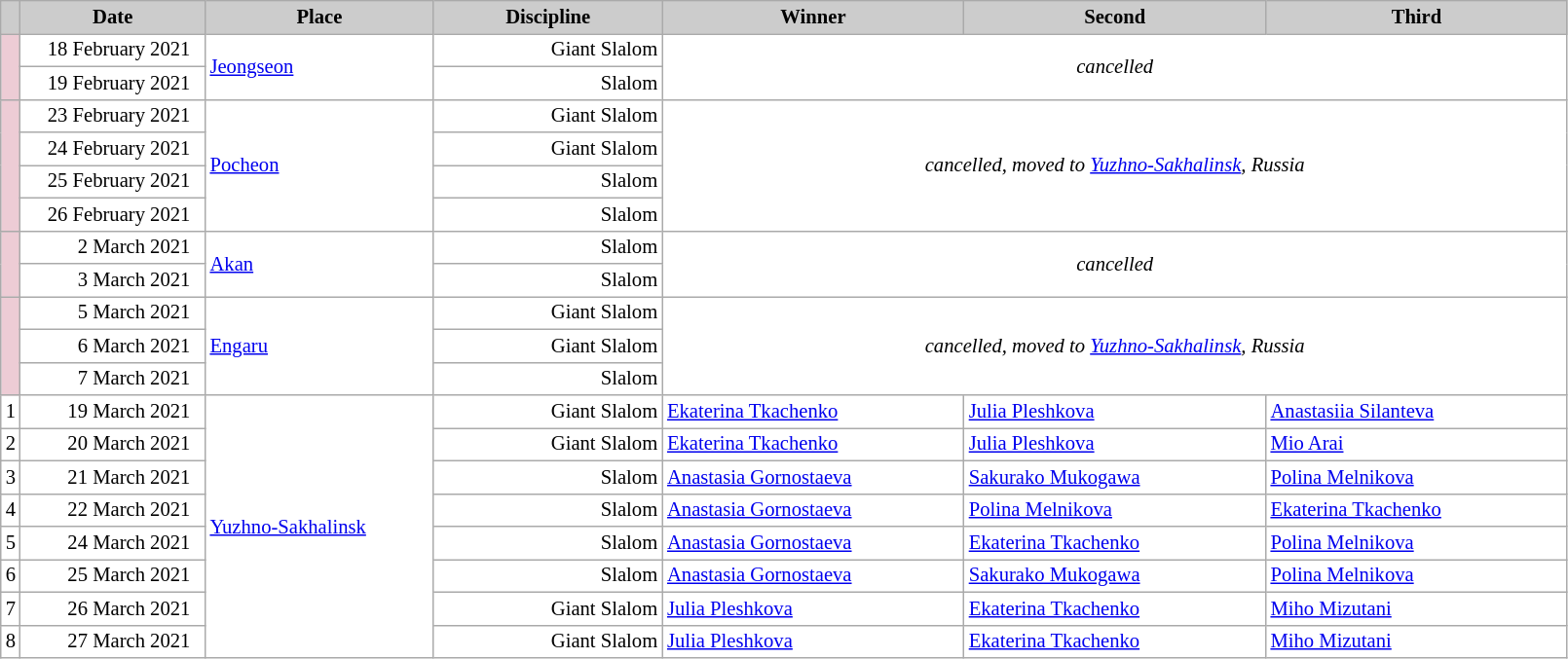<table class="wikitable plainrowheaders" style="background:#fff; font-size:86%; line-height:16px; border:grey solid 1px; border-collapse:collapse;">
<tr style="background:#ccc; text-align:center;">
<th scope="col" style="background:#ccc; width=30 px;"></th>
<th scope="col" style="background:#ccc; width:120px;">Date</th>
<th scope="col" style="background:#ccc; width:150px;">Place</th>
<th scope="col" style="background:#ccc; width:150px;">Discipline</th>
<th scope="col" style="background:#ccc; width:200px;">Winner</th>
<th scope="col" style="background:#ccc; width:200px;">Second</th>
<th scope="col" style="background:#ccc; width:200px;">Third</th>
</tr>
<tr>
<td rowspan=2 bgcolor="EDCCD5"></td>
<td align=right>18 February 2021  </td>
<td rowspan=2> <a href='#'>Jeongseon</a></td>
<td align=right>Giant Slalom</td>
<td rowspan=2 colspan=3 align=center><em>cancelled</em></td>
</tr>
<tr>
<td align=right>19 February 2021  </td>
<td align=right>Slalom</td>
</tr>
<tr>
<td rowspan=4 bgcolor="EDCCD5"></td>
<td align=right>23 February 2021  </td>
<td rowspan=4> <a href='#'>Pocheon</a></td>
<td align=right>Giant Slalom</td>
<td rowspan=4 colspan=3 align=center><em>cancelled, moved to <a href='#'>Yuzhno-Sakhalinsk</a>, Russia</em></td>
</tr>
<tr>
<td align=right>24 February 2021  </td>
<td align=right>Giant Slalom</td>
</tr>
<tr>
<td align=right>25 February 2021  </td>
<td align=right>Slalom</td>
</tr>
<tr>
<td align=right>26 February 2021  </td>
<td align=right>Slalom</td>
</tr>
<tr>
<td rowspan=2 bgcolor="EDCCD5"></td>
<td align=right>2 March 2021  </td>
<td rowspan=2> <a href='#'>Akan</a></td>
<td align=right>Slalom</td>
<td rowspan=2 colspan=3 align=center><em>cancelled</em></td>
</tr>
<tr>
<td align=right>3 March 2021  </td>
<td align=right>Slalom</td>
</tr>
<tr>
<td rowspan=3 bgcolor="EDCCD5"></td>
<td align=right>5 March 2021  </td>
<td rowspan=3> <a href='#'>Engaru</a></td>
<td align=right>Giant Slalom</td>
<td rowspan=3 colspan=3 align=center><em>cancelled, moved to <a href='#'>Yuzhno-Sakhalinsk</a>, Russia</em></td>
</tr>
<tr>
<td align=right>6 March 2021  </td>
<td align=right>Giant Slalom</td>
</tr>
<tr>
<td align=right>7 March 2021  </td>
<td align=right>Slalom</td>
</tr>
<tr>
<td align=center>1</td>
<td align=right>19 March 2021  </td>
<td rowspan=8> <a href='#'>Yuzhno-Sakhalinsk</a></td>
<td align=right>Giant Slalom</td>
<td> <a href='#'>Ekaterina Tkachenko</a></td>
<td> <a href='#'>Julia Pleshkova</a></td>
<td> <a href='#'>Anastasiia Silanteva</a></td>
</tr>
<tr>
<td align=center>2</td>
<td align=right>20 March 2021  </td>
<td align=right>Giant Slalom</td>
<td> <a href='#'>Ekaterina Tkachenko</a></td>
<td> <a href='#'>Julia Pleshkova</a></td>
<td> <a href='#'>Mio Arai</a></td>
</tr>
<tr>
<td align=center>3</td>
<td align=right>21 March 2021  </td>
<td align=right>Slalom</td>
<td> <a href='#'>Anastasia Gornostaeva</a></td>
<td> <a href='#'>Sakurako Mukogawa</a></td>
<td> <a href='#'>Polina Melnikova</a></td>
</tr>
<tr>
<td align=center>4</td>
<td align=right>22 March 2021  </td>
<td align=right>Slalom</td>
<td> <a href='#'>Anastasia Gornostaeva</a></td>
<td> <a href='#'>Polina Melnikova</a></td>
<td> <a href='#'>Ekaterina Tkachenko</a></td>
</tr>
<tr>
<td align=center>5</td>
<td align=right>24 March 2021  </td>
<td align=right>Slalom</td>
<td> <a href='#'>Anastasia Gornostaeva</a></td>
<td> <a href='#'>Ekaterina Tkachenko</a></td>
<td> <a href='#'>Polina Melnikova</a></td>
</tr>
<tr>
<td align=center>6</td>
<td align=right>25 March 2021  </td>
<td align=right>Slalom</td>
<td> <a href='#'>Anastasia Gornostaeva</a></td>
<td> <a href='#'>Sakurako Mukogawa</a></td>
<td> <a href='#'>Polina Melnikova</a></td>
</tr>
<tr>
<td align=center>7</td>
<td align=right>26 March 2021  </td>
<td align=right>Giant Slalom</td>
<td> <a href='#'>Julia Pleshkova</a></td>
<td> <a href='#'>Ekaterina Tkachenko</a></td>
<td> <a href='#'>Miho Mizutani</a></td>
</tr>
<tr>
<td align=center>8</td>
<td align=right>27 March 2021  </td>
<td align=right>Giant Slalom</td>
<td> <a href='#'>Julia Pleshkova</a></td>
<td> <a href='#'>Ekaterina Tkachenko</a></td>
<td> <a href='#'>Miho Mizutani</a></td>
</tr>
</table>
